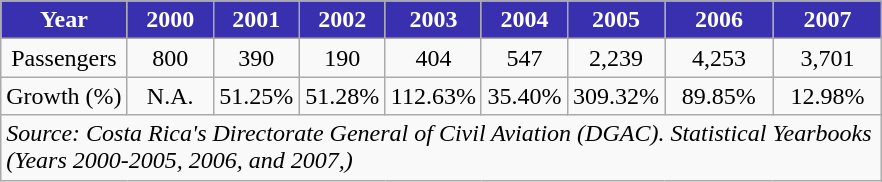<table class="sortable wikitable toccolours" style="text-align:center">
<tr>
<th style="background:#3830AE;color:white">Year</th>
<th style="background:#3830AE;color:white; width:50px">2000</th>
<th style="background:#3830AE;color:white; width:50px">2001</th>
<th style="background:#3830AE;color:white; width:50px">2002</th>
<th style="background:#3830AE;color:white; width:50px">2003</th>
<th style="background:#3830AE;color:white; width:50px">2004</th>
<th style="background:#3830AE;color:white; width:50px">2005</th>
<th style="background:#3830AE;color:white; width:65px">2006</th>
<th style="background:#3830AE;color:white; width:65px">2007</th>
</tr>
<tr>
<td>Passengers</td>
<td>800</td>
<td>390</td>
<td>190</td>
<td>404</td>
<td>547</td>
<td>2,239</td>
<td>4,253</td>
<td>3,701</td>
</tr>
<tr>
<td>Growth (%)</td>
<td>N.A.</td>
<td> 51.25%</td>
<td> 51.28%</td>
<td>112.63%</td>
<td> 35.40%</td>
<td>309.32%</td>
<td> 89.85%</td>
<td> 12.98%</td>
</tr>
<tr>
<td colspan="9" style="text-align:left;"><em>Source: Costa Rica's Directorate General of Civil Aviation (DGAC). Statistical Yearbooks<br>(Years 2000-2005, 2006, and 2007,)</em></td>
</tr>
</table>
